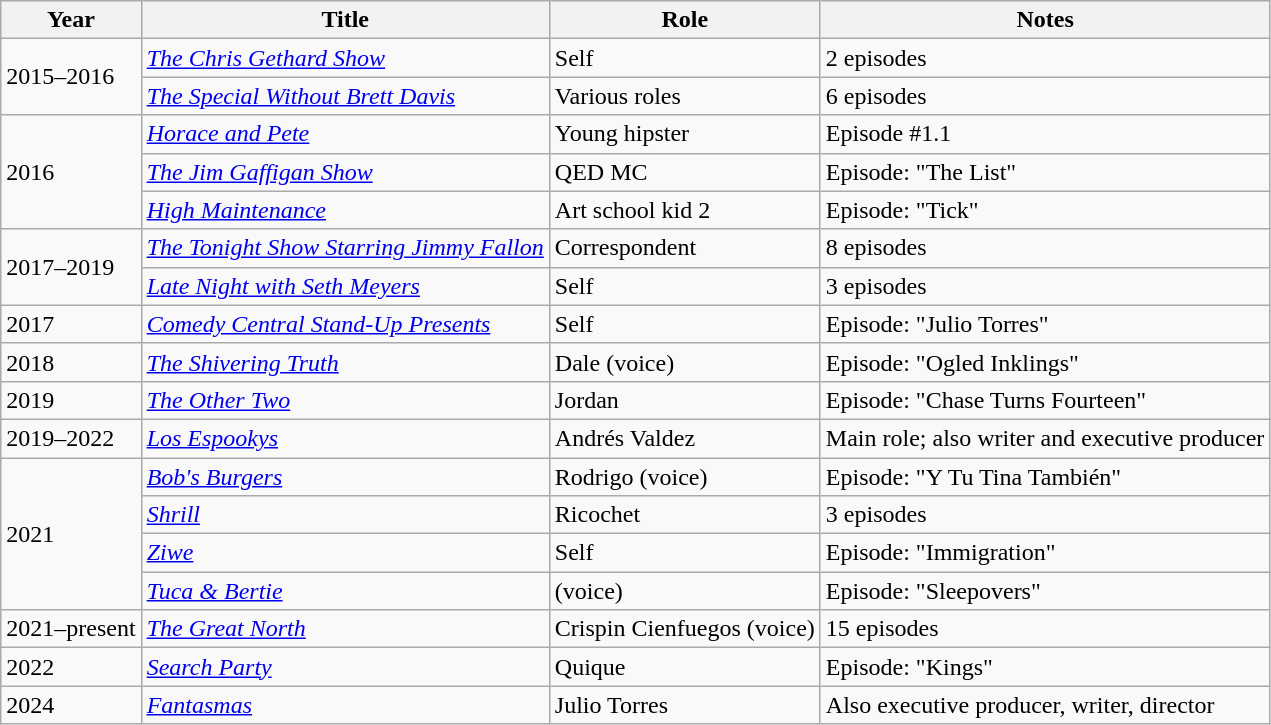<table class="wikitable sortable">
<tr>
<th>Year</th>
<th>Title</th>
<th>Role</th>
<th class="unsortable">Notes</th>
</tr>
<tr>
<td rowspan="2">2015–2016</td>
<td data-source-value="Chris Gethard Show, The"><em><a href='#'>The Chris Gethard Show</a></em></td>
<td>Self</td>
<td>2 episodes</td>
</tr>
<tr>
<td data-source-value="Special Without Brett Davis, The"><em><a href='#'>The Special Without Brett Davis</a></em></td>
<td>Various roles</td>
<td>6 episodes</td>
</tr>
<tr>
<td rowspan="3">2016</td>
<td><em><a href='#'>Horace and Pete</a></em></td>
<td>Young hipster</td>
<td>Episode #1.1</td>
</tr>
<tr>
<td data-source-value="Jim Gaffigan Show, The"><em><a href='#'>The Jim Gaffigan Show</a></em></td>
<td>QED MC</td>
<td>Episode: "The List"</td>
</tr>
<tr>
<td><em><a href='#'>High Maintenance</a></em></td>
<td>Art school kid 2</td>
<td>Episode: "Tick"</td>
</tr>
<tr>
<td rowspan="2">2017–2019</td>
<td data-source-value="Tonight Show Starring Jimmy Fallon, The"><em><a href='#'>The Tonight Show Starring Jimmy Fallon</a></em></td>
<td>Correspondent</td>
<td>8 episodes</td>
</tr>
<tr>
<td><em><a href='#'>Late Night with Seth Meyers</a></em></td>
<td>Self</td>
<td>3 episodes</td>
</tr>
<tr>
<td>2017</td>
<td><em><a href='#'>Comedy Central Stand-Up Presents</a></em></td>
<td>Self</td>
<td>Episode: "Julio Torres"</td>
</tr>
<tr>
<td>2018</td>
<td data-source-value="Shivering Truth, The"><em><a href='#'>The Shivering Truth</a></em></td>
<td>Dale (voice)</td>
<td>Episode: "Ogled Inklings"</td>
</tr>
<tr>
<td>2019</td>
<td data-source-value="Other Two, The"><em><a href='#'>The Other Two</a></em></td>
<td>Jordan</td>
<td>Episode: "Chase Turns Fourteen"</td>
</tr>
<tr>
<td>2019–2022</td>
<td><em><a href='#'>Los Espookys</a></em></td>
<td>Andrés Valdez</td>
<td>Main role; also writer and executive producer</td>
</tr>
<tr>
<td rowspan="4">2021</td>
<td><em><a href='#'>Bob's Burgers</a></em></td>
<td>Rodrigo (voice)</td>
<td>Episode: "Y Tu Tina También"</td>
</tr>
<tr>
<td><em><a href='#'>Shrill</a></em></td>
<td>Ricochet</td>
<td>3 episodes</td>
</tr>
<tr>
<td><em><a href='#'>Ziwe</a></em></td>
<td>Self</td>
<td>Episode: "Immigration"</td>
</tr>
<tr>
<td><em><a href='#'>Tuca & Bertie</a></em></td>
<td>(voice)</td>
<td>Episode: "Sleepovers"</td>
</tr>
<tr>
<td>2021–present</td>
<td data-source-value="Great North, The"><em><a href='#'>The Great North</a></em></td>
<td>Crispin Cienfuegos (voice)</td>
<td>15 episodes</td>
</tr>
<tr>
<td>2022</td>
<td><em><a href='#'>Search Party</a></em></td>
<td>Quique</td>
<td>Episode: "Kings"</td>
</tr>
<tr>
<td>2024</td>
<td><em><a href='#'>Fantasmas</a></em></td>
<td>Julio Torres</td>
<td>Also executive producer, writer, director</td>
</tr>
</table>
